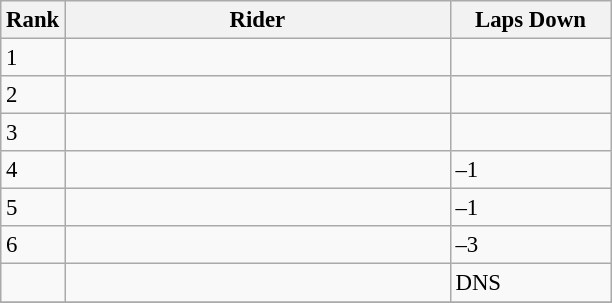<table class="wikitable" style="font-size:95%" style="width:35em;" style="text-align:center">
<tr>
<th>Rank</th>
<th width=250>Rider</th>
<th width=100>Laps Down</th>
</tr>
<tr>
<td>1</td>
<td align=left></td>
<td></td>
</tr>
<tr>
<td>2</td>
<td align=left></td>
<td></td>
</tr>
<tr>
<td>3</td>
<td align=left></td>
<td></td>
</tr>
<tr>
<td>4</td>
<td align=left></td>
<td>–1</td>
</tr>
<tr>
<td>5</td>
<td align=left></td>
<td>–1</td>
</tr>
<tr>
<td>6</td>
<td align=left></td>
<td>–3</td>
</tr>
<tr>
<td></td>
<td align=left></td>
<td>DNS</td>
</tr>
<tr>
</tr>
</table>
